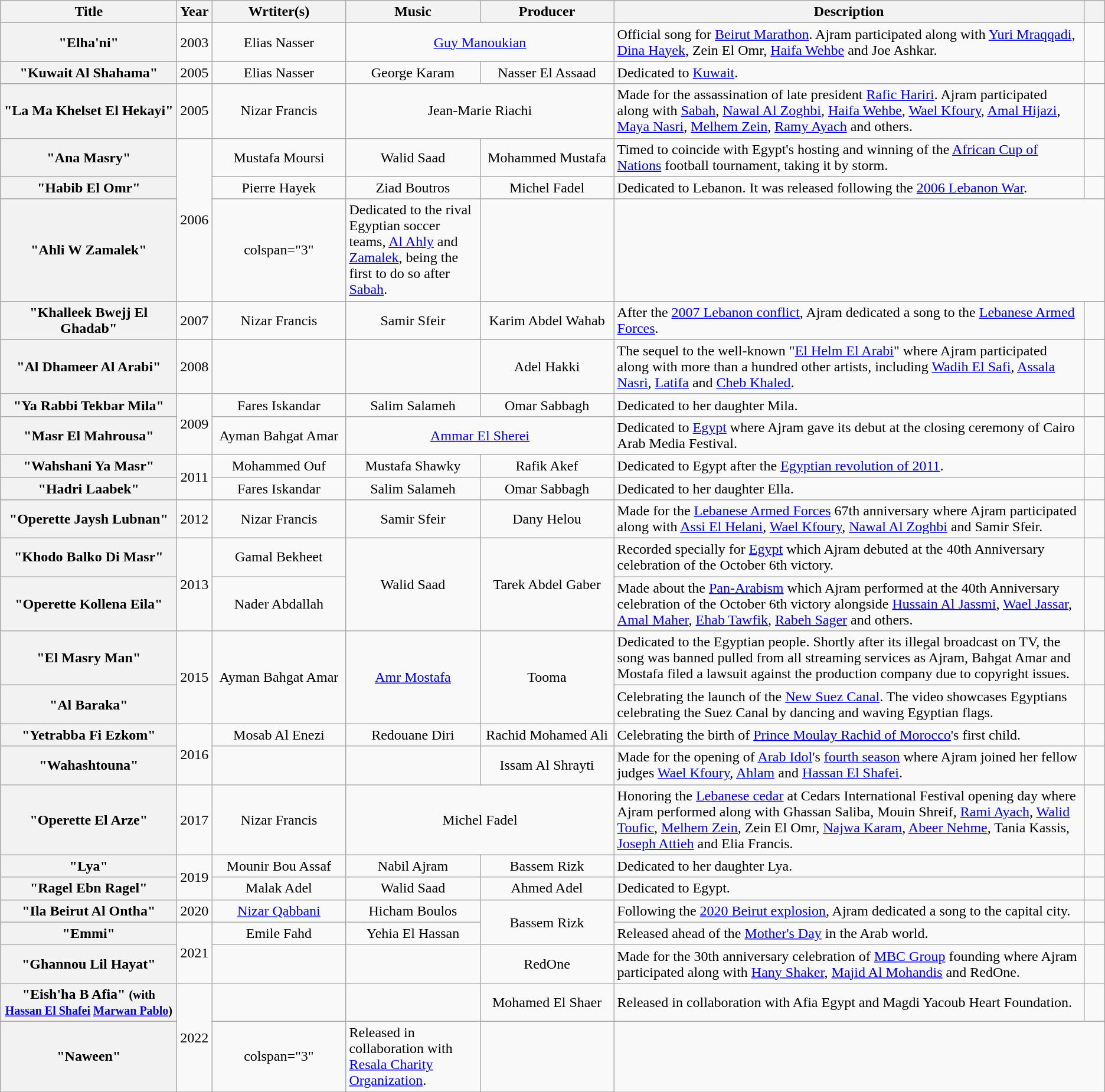<table class="wikitable plainrowheaders" style="text-align:center;">
<tr>
<th scope="col" style="width:12em;">Title</th>
<th scope="col" style="width:2em;">Year</th>
<th scope="col" style="width:9em;">Wrtiter(s)</th>
<th scope="col" style="width:9em;">Music</th>
<th scope="col" style="width:9em;">Producer</th>
<th scope="col">Description</th>
<th scope="col" style="width: 1em;"></th>
</tr>
<tr>
<th scope="row">"Elha'ni"</th>
<td>2003</td>
<td>Elias Nasser</td>
<td colspan="2"><a href='#'>Guy Manoukian</a></td>
<td style="text-align:left;">Official song for <a href='#'>Beirut Marathon</a>. Ajram participated along with <a href='#'>Yuri Mraqqadi</a>, <a href='#'>Dina Hayek</a>, Zein El Omr, <a href='#'>Haifa Wehbe</a> and Joe Ashkar.</td>
<td></td>
</tr>
<tr>
<th scope="row">"Kuwait Al Shahama"</th>
<td>2005</td>
<td>Elias Nasser</td>
<td>George Karam</td>
<td>Nasser El Assaad</td>
<td style="text-align:left;">Dedicated to <a href='#'>Kuwait</a>.</td>
<td></td>
</tr>
<tr>
<th scope="row">"La Ma Khelset El Hekayi"</th>
<td>2005</td>
<td>Nizar Francis</td>
<td colspan="2">Jean-Marie Riachi</td>
<td style="text-align:left;">Made for the assassination of late president <a href='#'>Rafic Hariri</a>. Ajram participated along with <a href='#'>Sabah</a>, <a href='#'>Nawal Al Zoghbi</a>, <a href='#'>Haifa Wehbe</a>, <a href='#'>Wael Kfoury</a>, <a href='#'>Amal Hijazi</a>, <a href='#'>Maya Nasri</a>, <a href='#'>Melhem Zein</a>, <a href='#'>Ramy Ayach</a> and others.</td>
<td></td>
</tr>
<tr>
<th scope="row">"Ana Masry"</th>
<td rowspan="3">2006</td>
<td>Mustafa Moursi</td>
<td>Walid Saad</td>
<td>Mohammed Mustafa</td>
<td style="text-align:left;">Timed to coincide with Egypt's hosting and winning of the <a href='#'>African Cup of Nations</a> football tournament, taking it by storm.</td>
<td></td>
</tr>
<tr>
<th scope="row">"Habib El Omr"</th>
<td>Pierre Hayek</td>
<td>Ziad Boutros</td>
<td>Michel Fadel</td>
<td style="text-align:left;">Dedicated to Lebanon. It was released following the <a href='#'>2006 Lebanon War</a>.</td>
<td></td>
</tr>
<tr>
<th scope="row">"Ahli W Zamalek"</th>
<td>colspan="3" </td>
<td style="text-align:left;">Dedicated to the rival Egyptian soccer teams, <a href='#'>Al Ahly</a> and <a href='#'>Zamalek</a>, being the first to do so after <a href='#'>Sabah</a>.</td>
<td></td>
</tr>
<tr>
<th scope="row">"Khalleek Bwejj El Ghadab"</th>
<td>2007</td>
<td>Nizar Francis</td>
<td>Samir Sfeir</td>
<td>Karim Abdel Wahab</td>
<td style="text-align:left;">After the <a href='#'>2007 Lebanon conflict</a>, Ajram dedicated a song to the <a href='#'>Lebanese Armed Forces</a>.</td>
<td></td>
</tr>
<tr>
<th scope="row">"Al Dhameer Al Arabi"</th>
<td>2008</td>
<td></td>
<td></td>
<td>Adel Hakki</td>
<td style="text-align:left;">The sequel to the well-known "<a href='#'>El Helm El Arabi</a>" where Ajram participated along with more than a hundred other artists, including <a href='#'>Wadih El Safi</a>, <a href='#'>Assala Nasri</a>, <a href='#'>Latifa</a> and <a href='#'>Cheb Khaled</a>.</td>
<td><br></td>
</tr>
<tr>
<th scope="row">"Ya Rabbi Tekbar Mila"</th>
<td rowspan="2">2009</td>
<td>Fares Iskandar</td>
<td>Salim Salameh</td>
<td>Omar Sabbagh</td>
<td style="text-align:left;">Dedicated to her daughter Mila.</td>
<td></td>
</tr>
<tr>
<th scope="row">"Masr El Mahrousa"</th>
<td>Ayman Bahgat Amar</td>
<td colspan="2"><a href='#'>Ammar El Sherei</a></td>
<td style="text-align:left;">Dedicated to <a href='#'>Egypt</a> where Ajram gave its debut at the closing ceremony of Cairo Arab Media Festival.</td>
<td></td>
</tr>
<tr>
<th scope="row">"Wahshani Ya Masr"</th>
<td rowspan="2">2011</td>
<td>Mohammed Ouf</td>
<td>Mustafa Shawky</td>
<td>Rafik Akef</td>
<td style="text-align:left;">Dedicated to Egypt after the <a href='#'>Egyptian revolution of 2011</a>.</td>
<td></td>
</tr>
<tr>
<th scope="row">"Hadri Laabek"</th>
<td>Fares Iskandar</td>
<td>Salim Salameh</td>
<td>Omar Sabbagh</td>
<td style="text-align:left;">Dedicated to her daughter Ella.</td>
<td></td>
</tr>
<tr>
<th scope="row">"Operette Jaysh Lubnan"</th>
<td>2012</td>
<td>Nizar Francis</td>
<td>Samir Sfeir</td>
<td>Dany Helou</td>
<td style="text-align:left;">Made for the <a href='#'>Lebanese Armed Forces</a> 67th anniversary where Ajram participated along with <a href='#'>Assi El Helani</a>, <a href='#'>Wael Kfoury</a>, <a href='#'>Nawal Al Zoghbi</a> and Samir Sfeir.</td>
<td></td>
</tr>
<tr>
<th scope="row">"Khodo Balko Di Masr"</th>
<td rowspan="2">2013</td>
<td>Gamal Bekheet</td>
<td rowspan="2">Walid Saad</td>
<td rowspan="2">Tarek Abdel Gaber</td>
<td style="text-align:left;">Recorded specially for <a href='#'>Egypt</a> which Ajram debuted at the 40th Anniversary celebration of the October 6th victory.</td>
<td></td>
</tr>
<tr>
<th scope="row">"Operette Kollena Eila"</th>
<td>Nader Abdallah</td>
<td style="text-align:left;">Made about the <a href='#'>Pan-Arabism</a> which Ajram performed at the 40th Anniversary celebration of the October 6th victory alongside <a href='#'>Hussain Al Jassmi</a>, <a href='#'>Wael Jassar</a>, <a href='#'>Amal Maher</a>, <a href='#'>Ehab Tawfik</a>, <a href='#'>Rabeh Sager</a> and others.</td>
<td></td>
</tr>
<tr>
<th scope="row">"El Masry Man"</th>
<td rowspan="2">2015</td>
<td rowspan="2">Ayman Bahgat Amar</td>
<td rowspan="2"><a href='#'>Amr Mostafa</a></td>
<td rowspan="2">Tooma</td>
<td style="text-align:left;">Dedicated to the Egyptian people. Shortly after its illegal broadcast on TV, the song was banned pulled from all streaming services as Ajram, Bahgat Amar and Mostafa filed a lawsuit against the production company due to copyright issues.</td>
<td></td>
</tr>
<tr>
<th scope="row">"Al Baraka"</th>
<td style="text-align:left;">Celebrating the launch of the <a href='#'>New Suez Canal</a>. The video showcases Egyptians celebrating the Suez Canal by dancing and waving Egyptian flags.</td>
<td></td>
</tr>
<tr>
<th scope="row">"Yetrabba Fi Ezkom"</th>
<td rowspan="2">2016</td>
<td>Mosab Al Enezi</td>
<td>Redouane Diri</td>
<td>Rachid Mohamed Ali</td>
<td style="text-align:left;">Celebrating the birth of <a href='#'>Prince Moulay Rachid of Morocco</a>'s first child.</td>
<td></td>
</tr>
<tr>
<th scope="row">"Wahashtouna"</th>
<td></td>
<td></td>
<td>Issam Al Shrayti</td>
<td style="text-align:left;">Made for the opening of <a href='#'>Arab Idol</a>'s <a href='#'>fourth season</a> where Ajram joined her fellow judges <a href='#'>Wael Kfoury</a>, <a href='#'>Ahlam</a> and <a href='#'>Hassan El Shafei</a>.</td>
<td></td>
</tr>
<tr>
<th scope="row">"Operette El Arze"</th>
<td>2017</td>
<td>Nizar Francis</td>
<td colspan="2">Michel Fadel</td>
<td style="text-align:left;">Honoring the <a href='#'>Lebanese cedar</a> at Cedars International Festival opening day where Ajram performed along with Ghassan Saliba, Mouin Shreif, <a href='#'>Rami Ayach</a>, <a href='#'>Walid Toufic</a>, <a href='#'>Melhem Zein</a>, Zein El Omr, <a href='#'>Najwa Karam</a>, <a href='#'>Abeer Nehme</a>, Tania Kassis, <a href='#'>Joseph Attieh</a> and Elia Francis.</td>
<td></td>
</tr>
<tr>
<th scope="row">"Lya"</th>
<td rowspan="2">2019</td>
<td>Mounir Bou Assaf</td>
<td>Nabil Ajram</td>
<td>Bassem Rizk</td>
<td style="text-align:left;">Dedicated to her daughter Lya.</td>
<td></td>
</tr>
<tr>
<th scope="row">"Ragel Ebn Ragel"</th>
<td>Malak Adel</td>
<td>Walid Saad</td>
<td>Ahmed Adel</td>
<td style="text-align:left;">Dedicated to Egypt.</td>
<td></td>
</tr>
<tr>
<th scope="row">"Ila Beirut Al Ontha"</th>
<td>2020</td>
<td><a href='#'>Nizar Qabbani</a></td>
<td>Hicham Boulos</td>
<td rowspan="2">Bassem Rizk</td>
<td style="text-align:left;">Following the <a href='#'>2020 Beirut explosion</a>, Ajram dedicated a song to the capital city.</td>
<td></td>
</tr>
<tr>
<th scope="row">"Emmi"</th>
<td rowspan="2">2021</td>
<td>Emile Fahd</td>
<td>Yehia El Hassan</td>
<td style="text-align:left;">Released ahead of the <a href='#'>Mother's Day</a> in the Arab world.</td>
<td></td>
</tr>
<tr>
<th scope="row">"Ghannou Lil Hayat"</th>
<td></td>
<td></td>
<td>RedOne</td>
<td style="text-align:left;">Made for the 30th anniversary celebration of <a href='#'>MBC Group</a> founding where Ajram participated along with <a href='#'>Hany Shaker</a>, <a href='#'>Majid Al Mohandis</a> and RedOne.</td>
<td></td>
</tr>
<tr>
<th scope="row">"Eish'ha B Afia" <small>(with <a href='#'>Hassan El Shafei</a> <a href='#'>Marwan Pablo</a>)</small></th>
<td rowspan="2">2022</td>
<td></td>
<td></td>
<td>Mohamed El Shaer</td>
<td style="text-align:left;">Released in collaboration with Afia Egypt and Magdi Yacoub Heart Foundation.</td>
<td></td>
</tr>
<tr>
<th scope="row">"Naween"</th>
<td>colspan="3" </td>
<td style="text-align:left;">Released in collaboration with <a href='#'>Resala Charity Organization</a>.</td>
<td></td>
</tr>
<tr>
</tr>
</table>
